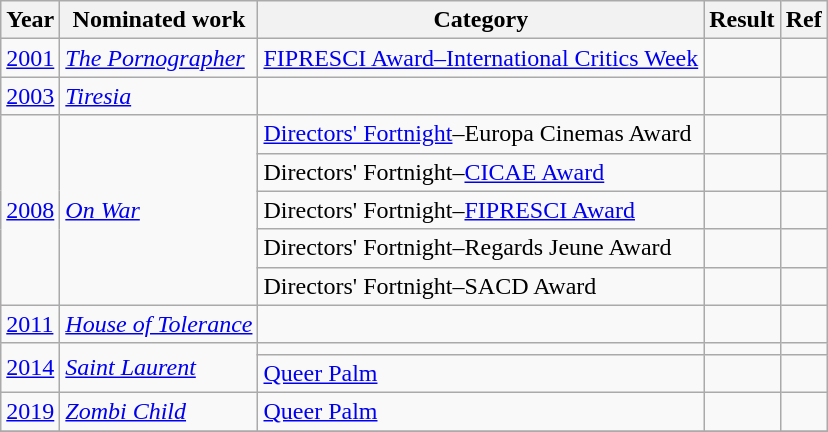<table class="wikitable sortable">
<tr>
<th>Year</th>
<th>Nominated work</th>
<th>Category</th>
<th>Result</th>
<th>Ref</th>
</tr>
<tr>
<td><a href='#'>2001</a></td>
<td><em><a href='#'>The Pornographer</a></em></td>
<td><a href='#'>FIPRESCI Award–International Critics Week</a></td>
<td></td>
<td></td>
</tr>
<tr>
<td><a href='#'>2003</a></td>
<td><em><a href='#'>Tiresia</a></em></td>
<td></td>
<td></td>
<td></td>
</tr>
<tr>
<td rowspan=5><a href='#'>2008</a></td>
<td rowspan=5><em><a href='#'>On War</a></em></td>
<td><a href='#'>Directors' Fortnight</a>–Europa Cinemas Award</td>
<td></td>
<td></td>
</tr>
<tr>
<td>Directors' Fortnight–<a href='#'>CICAE Award</a></td>
<td></td>
<td></td>
</tr>
<tr>
<td>Directors' Fortnight–<a href='#'>FIPRESCI Award</a></td>
<td></td>
<td></td>
</tr>
<tr>
<td>Directors' Fortnight–Regards Jeune Award</td>
<td></td>
<td></td>
</tr>
<tr>
<td>Directors' Fortnight–SACD Award</td>
<td></td>
<td></td>
</tr>
<tr>
<td><a href='#'>2011</a></td>
<td><em><a href='#'>House of Tolerance</a></em></td>
<td></td>
<td></td>
<td></td>
</tr>
<tr>
<td rowspan=2><a href='#'>2014</a></td>
<td rowspan=2><em><a href='#'>Saint Laurent</a></em></td>
<td></td>
<td></td>
<td></td>
</tr>
<tr>
<td><a href='#'>Queer Palm</a></td>
<td></td>
<td></td>
</tr>
<tr>
<td><a href='#'>2019</a></td>
<td><em><a href='#'>Zombi Child</a></em></td>
<td><a href='#'>Queer Palm</a></td>
<td></td>
<td></td>
</tr>
<tr>
</tr>
</table>
